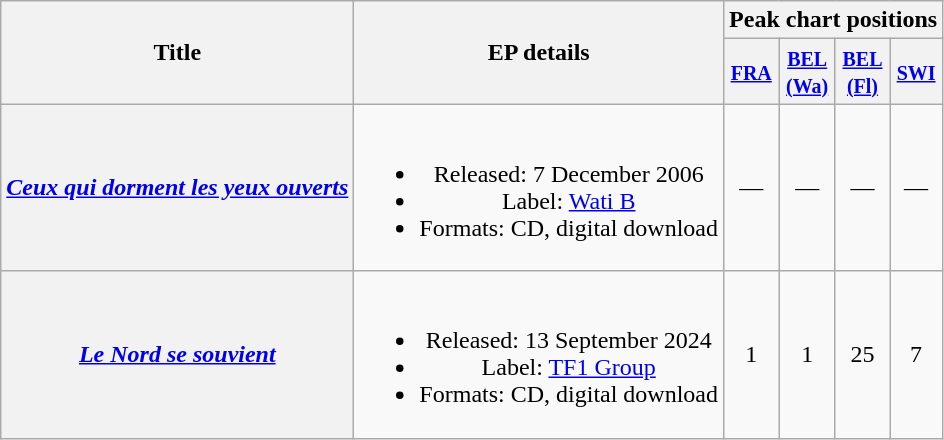<table class="wikitable plainrowheaders" style="text-align:center;">
<tr>
<th scope="col" rowspan="2">Title</th>
<th scope="col" rowspan="2">EP details</th>
<th scope="col" colspan="4">Peak chart positions</th>
</tr>
<tr>
<th scope="col"><small><a href='#'>FRA</a></small><br></th>
<th scope="col"><small><a href='#'>BEL<br>(Wa)</a></small><br></th>
<th scope="col"><small><a href='#'>BEL<br>(Fl)</a></small><br></th>
<th scope="col"><small><a href='#'>SWI</a></small><br></th>
</tr>
<tr>
<th scope="row"><em><a href='#'>Ceux qui dorment les yeux ouverts</a></em></th>
<td><br><ul><li>Released: 7 December 2006</li><li>Label: <a href='#'>Wati B</a></li><li>Formats: CD, digital download</li></ul></td>
<td>—</td>
<td>—</td>
<td>—</td>
<td>—</td>
</tr>
<tr>
<th scope="row"><em><a href='#'>Le Nord se souvient</a></em></th>
<td><br><ul><li>Released: 13 September 2024</li><li>Label: <a href='#'>TF1 Group</a></li><li>Formats: CD, digital download</li></ul></td>
<td>1<br></td>
<td>1</td>
<td>25</td>
<td>7</td>
</tr>
</table>
